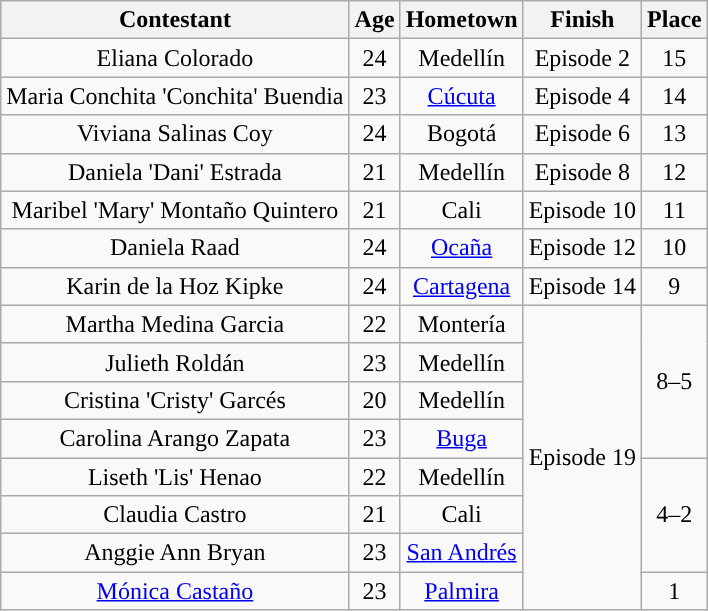<table class="wikitable sortable" style="text-align:center;">
<tr>
<th>Contestant</th>
<th>Age</th>
<th>Hometown</th>
<th>Finish</th>
<th>Place</th>
</tr>
<tr>
<td>Eliana Colorado</td>
<td>24</td>
<td>Medellín</td>
<td>Episode 2</td>
<td>15</td>
</tr>
<tr>
<td>Maria Conchita 'Conchita' Buendia</td>
<td>23</td>
<td><a href='#'>Cúcuta</a></td>
<td>Episode 4</td>
<td>14</td>
</tr>
<tr>
<td>Viviana Salinas Coy</td>
<td>24</td>
<td>Bogotá</td>
<td>Episode 6</td>
<td>13</td>
</tr>
<tr>
<td>Daniela 'Dani' Estrada</td>
<td>21</td>
<td>Medellín</td>
<td>Episode 8</td>
<td>12</td>
</tr>
<tr>
<td>Maribel 'Mary' Montaño Quintero</td>
<td>21</td>
<td>Cali</td>
<td>Episode 10</td>
<td>11</td>
</tr>
<tr>
<td>Daniela Raad</td>
<td>24</td>
<td><a href='#'>Ocaña</a></td>
<td>Episode 12</td>
<td>10</td>
</tr>
<tr>
<td>Karin de la Hoz Kipke</td>
<td>24</td>
<td><a href='#'>Cartagena</a></td>
<td>Episode 14</td>
<td>9</td>
</tr>
<tr>
<td>Martha Medina Garcia</td>
<td>22</td>
<td>Montería</td>
<td rowspan="8">Episode 19</td>
<td rowspan="4">8–5</td>
</tr>
<tr>
<td>Julieth Roldán</td>
<td>23</td>
<td>Medellín</td>
</tr>
<tr>
<td>Cristina 'Cristy' Garcés</td>
<td>20</td>
<td>Medellín</td>
</tr>
<tr>
<td>Carolina Arango Zapata</td>
<td>23</td>
<td><a href='#'>Buga</a></td>
</tr>
<tr>
<td>Liseth 'Lis' Henao</td>
<td>22</td>
<td>Medellín</td>
<td rowspan="3">4–2</td>
</tr>
<tr>
<td>Claudia Castro</td>
<td>21</td>
<td>Cali</td>
</tr>
<tr>
<td>Anggie Ann Bryan</td>
<td>23</td>
<td><a href='#'>San Andrés</a></td>
</tr>
<tr>
<td><a href='#'>Mónica Castaño</a></td>
<td>23</td>
<td><a href='#'>Palmira</a></td>
<td>1</td>
</tr>
</table>
